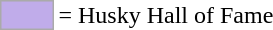<table>
<tr>
<td style="background-color:#C0ACEA; border:1px solid #aaaaaa; width:2em;"></td>
<td>= Husky Hall of Fame</td>
</tr>
</table>
